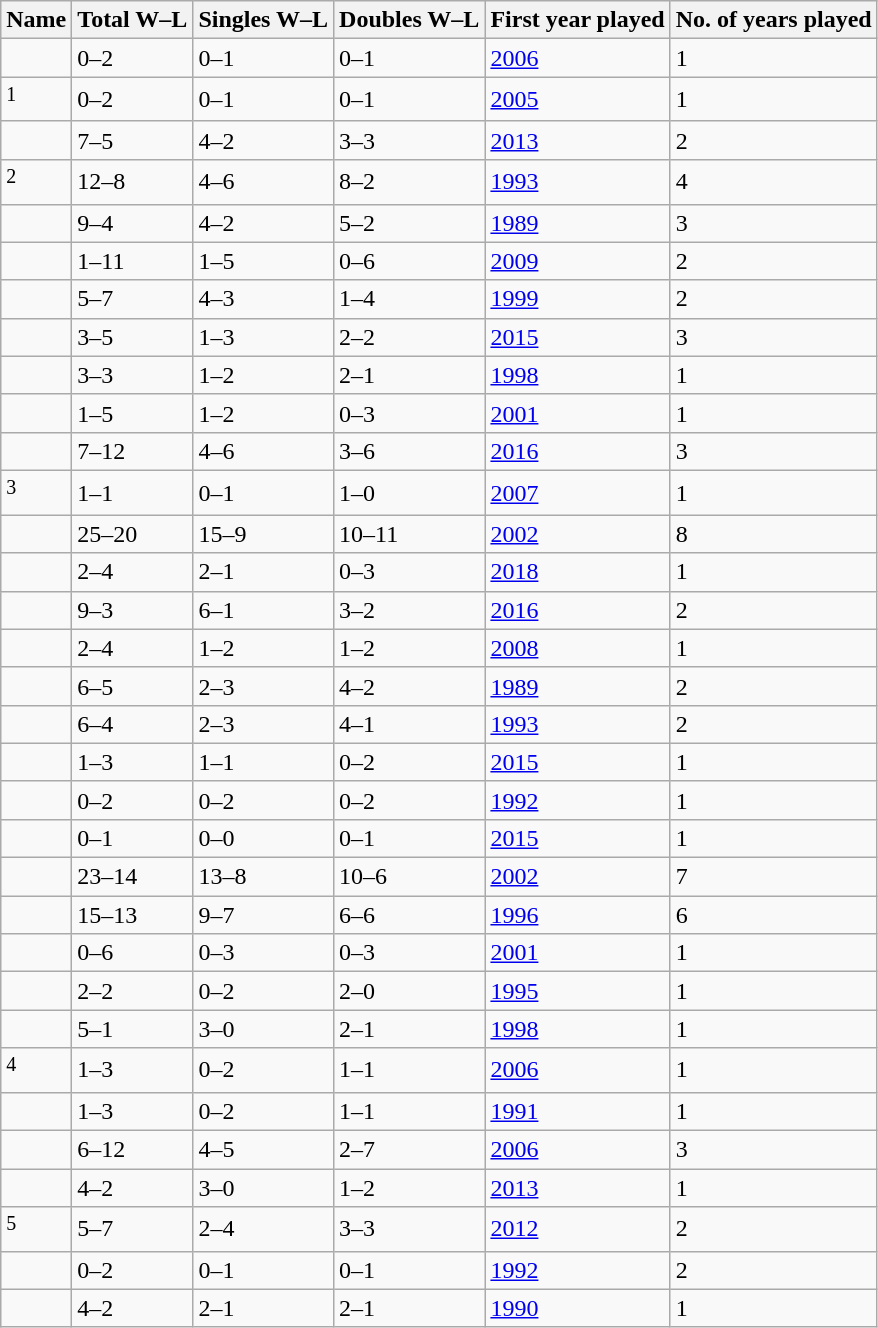<table class="sortable wikitable">
<tr>
<th>Name</th>
<th>Total W–L</th>
<th>Singles W–L</th>
<th>Doubles W–L</th>
<th>First year played</th>
<th>No. of years played</th>
</tr>
<tr>
<td></td>
<td>0–2</td>
<td>0–1</td>
<td>0–1</td>
<td><a href='#'>2006</a></td>
<td>1</td>
</tr>
<tr>
<td> <sup>1</sup></td>
<td>0–2</td>
<td>0–1</td>
<td>0–1</td>
<td><a href='#'>2005</a></td>
<td>1</td>
</tr>
<tr>
<td></td>
<td>7–5</td>
<td>4–2</td>
<td>3–3</td>
<td><a href='#'>2013</a></td>
<td>2</td>
</tr>
<tr>
<td> <sup>2</sup></td>
<td>12–8</td>
<td>4–6</td>
<td>8–2</td>
<td><a href='#'>1993</a></td>
<td>4</td>
</tr>
<tr>
<td></td>
<td>9–4</td>
<td>4–2</td>
<td>5–2</td>
<td><a href='#'>1989</a></td>
<td>3</td>
</tr>
<tr>
<td></td>
<td>1–11</td>
<td>1–5</td>
<td>0–6</td>
<td><a href='#'>2009</a></td>
<td>2</td>
</tr>
<tr>
<td><strong></strong></td>
<td>5–7</td>
<td>4–3</td>
<td>1–4</td>
<td><a href='#'>1999</a></td>
<td>2</td>
</tr>
<tr>
<td></td>
<td>3–5</td>
<td>1–3</td>
<td>2–2</td>
<td><a href='#'>2015</a></td>
<td>3</td>
</tr>
<tr>
<td></td>
<td>3–3</td>
<td>1–2</td>
<td>2–1</td>
<td><a href='#'>1998</a></td>
<td>1</td>
</tr>
<tr>
<td></td>
<td>1–5</td>
<td>1–2</td>
<td>0–3</td>
<td><a href='#'>2001</a></td>
<td>1</td>
</tr>
<tr>
<td><strong></strong></td>
<td>7–12</td>
<td>4–6</td>
<td>3–6</td>
<td><a href='#'>2016</a></td>
<td>3</td>
</tr>
<tr>
<td> <sup>3</sup></td>
<td>1–1</td>
<td>0–1</td>
<td>1–0</td>
<td><a href='#'>2007</a></td>
<td>1</td>
</tr>
<tr>
<td></td>
<td>25–20</td>
<td>15–9</td>
<td>10–11</td>
<td><a href='#'>2002</a></td>
<td>8</td>
</tr>
<tr>
<td></td>
<td>2–4</td>
<td>2–1</td>
<td>0–3</td>
<td><a href='#'>2018</a></td>
<td>1</td>
</tr>
<tr>
<td><strong></strong></td>
<td>9–3</td>
<td>6–1</td>
<td>3–2</td>
<td><a href='#'>2016</a></td>
<td>2</td>
</tr>
<tr>
<td></td>
<td>2–4</td>
<td>1–2</td>
<td>1–2</td>
<td><a href='#'>2008</a></td>
<td>1</td>
</tr>
<tr>
<td></td>
<td>6–5</td>
<td>2–3</td>
<td>4–2</td>
<td><a href='#'>1989</a></td>
<td>2</td>
</tr>
<tr>
<td></td>
<td>6–4</td>
<td>2–3</td>
<td>4–1</td>
<td><a href='#'>1993</a></td>
<td>2</td>
</tr>
<tr>
<td></td>
<td>1–3</td>
<td>1–1</td>
<td>0–2</td>
<td><a href='#'>2015</a></td>
<td>1</td>
</tr>
<tr>
<td></td>
<td>0–2</td>
<td>0–2</td>
<td>0–2</td>
<td><a href='#'>1992</a></td>
<td>1</td>
</tr>
<tr>
<td></td>
<td>0–1</td>
<td>0–0</td>
<td>0–1</td>
<td><a href='#'>2015</a></td>
<td>1</td>
</tr>
<tr>
<td></td>
<td>23–14</td>
<td>13–8</td>
<td>10–6</td>
<td><a href='#'>2002</a></td>
<td>7</td>
</tr>
<tr>
<td><strong></strong></td>
<td>15–13</td>
<td>9–7</td>
<td>6–6</td>
<td><a href='#'>1996</a></td>
<td>6</td>
</tr>
<tr>
<td></td>
<td>0–6</td>
<td>0–3</td>
<td>0–3</td>
<td><a href='#'>2001</a></td>
<td>1</td>
</tr>
<tr>
<td></td>
<td>2–2</td>
<td>0–2</td>
<td>2–0</td>
<td><a href='#'>1995</a></td>
<td>1</td>
</tr>
<tr>
<td></td>
<td>5–1</td>
<td>3–0</td>
<td>2–1</td>
<td><a href='#'>1998</a></td>
<td>1</td>
</tr>
<tr>
<td> <sup>4</sup></td>
<td>1–3</td>
<td>0–2</td>
<td>1–1</td>
<td><a href='#'>2006</a></td>
<td>1</td>
</tr>
<tr>
<td></td>
<td>1–3</td>
<td>0–2</td>
<td>1–1</td>
<td><a href='#'>1991</a></td>
<td>1</td>
</tr>
<tr>
<td></td>
<td>6–12</td>
<td>4–5</td>
<td>2–7</td>
<td><a href='#'>2006</a></td>
<td>3</td>
</tr>
<tr>
<td></td>
<td>4–2</td>
<td>3–0</td>
<td>1–2</td>
<td><a href='#'>2013</a></td>
<td>1</td>
</tr>
<tr>
<td> <sup>5</sup></td>
<td>5–7</td>
<td>2–4</td>
<td>3–3</td>
<td><a href='#'>2012</a></td>
<td>2</td>
</tr>
<tr>
<td></td>
<td>0–2</td>
<td>0–1</td>
<td>0–1</td>
<td><a href='#'>1992</a></td>
<td>2</td>
</tr>
<tr>
<td></td>
<td>4–2</td>
<td>2–1</td>
<td>2–1</td>
<td><a href='#'>1990</a></td>
<td>1</td>
</tr>
</table>
